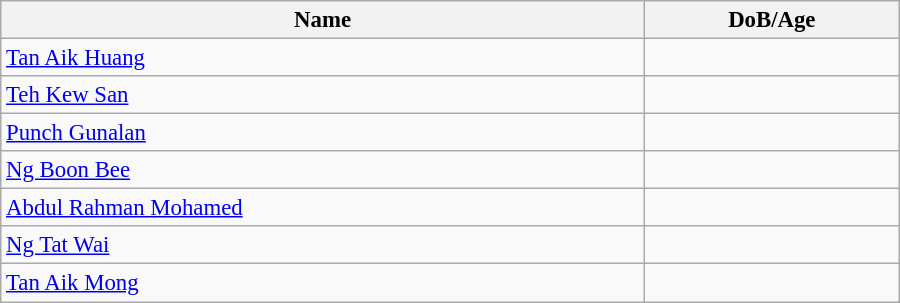<table class="wikitable" style="width:600px; font-size:95%;">
<tr>
<th align="left">Name</th>
<th align="left">DoB/Age</th>
</tr>
<tr>
<td align="left"><a href='#'>Tan Aik Huang</a></td>
<td align="left"></td>
</tr>
<tr>
<td align="left"><a href='#'>Teh Kew San</a></td>
<td align="left"></td>
</tr>
<tr>
<td align="left"><a href='#'>Punch Gunalan</a></td>
<td align="left"></td>
</tr>
<tr>
<td align="left"><a href='#'>Ng Boon Bee</a></td>
<td align="left"></td>
</tr>
<tr>
<td align="left"><a href='#'>Abdul Rahman Mohamed</a></td>
<td align="left"></td>
</tr>
<tr>
<td align="left"><a href='#'>Ng Tat Wai</a></td>
<td align="left"></td>
</tr>
<tr>
<td align="left"><a href='#'>Tan Aik Mong</a></td>
<td align="left"></td>
</tr>
</table>
